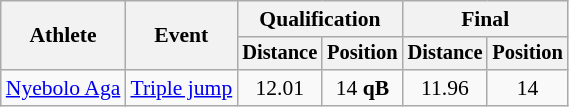<table class=wikitable style="font-size:90%">
<tr>
<th rowspan=2>Athlete</th>
<th rowspan=2>Event</th>
<th colspan=2>Qualification</th>
<th colspan=2>Final</th>
</tr>
<tr style="font-size:95%">
<th>Distance</th>
<th>Position</th>
<th>Distance</th>
<th>Position</th>
</tr>
<tr align=center>
<td align=left><a href='#'>Nyebolo Aga</a></td>
<td align=left><a href='#'>Triple jump</a></td>
<td>12.01</td>
<td>14 <strong>qB</strong></td>
<td>11.96</td>
<td>14</td>
</tr>
</table>
